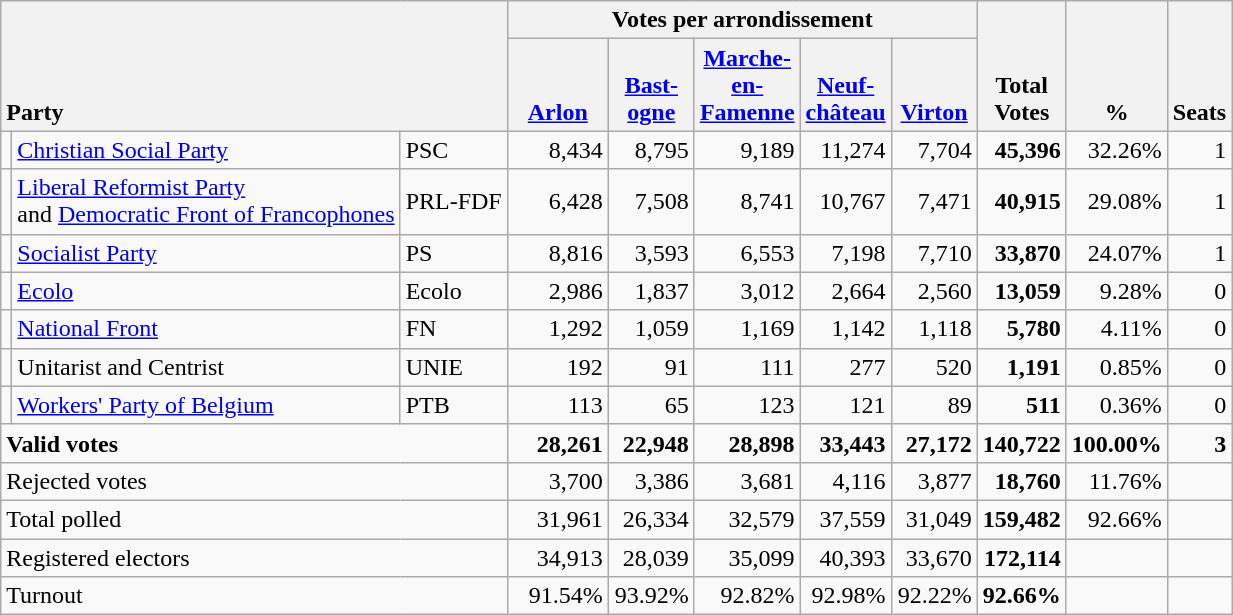<table class="wikitable" border="1" style="text-align:right;">
<tr>
<th style="text-align:left;" valign=bottom rowspan=2 colspan=3>Party</th>
<th colspan=5>Votes per arrondissement</th>
<th align=center valign=bottom rowspan=2 width="50">Total Votes</th>
<th align=center valign=bottom rowspan=2 width="50">%</th>
<th align=center valign=bottom rowspan=2>Seats</th>
</tr>
<tr>
<th align=center valign=bottom width="60"><a href='#'>Arlon</a></th>
<th align=center valign=bottom width="50"><a href='#'>Bast- ogne</a></th>
<th align=center valign=bottom width="50"><a href='#'>Marche- en- Famenne</a></th>
<th align=center valign=bottom width="50"><a href='#'>Neuf- château</a></th>
<th align=center valign=bottom width="50"><a href='#'>Virton</a></th>
</tr>
<tr>
<td></td>
<td align=left><a href='#'>Christian Social Party</a></td>
<td align=left>PSC</td>
<td>8,434</td>
<td>8,795</td>
<td>9,189</td>
<td>11,274</td>
<td>7,704</td>
<td><strong>45,396</strong></td>
<td>32.26%</td>
<td>1</td>
</tr>
<tr>
<td></td>
<td align=left><a href='#'>Liberal Reformist Party</a><br>and <a href='#'>Democratic Front of Francophones</a></td>
<td align=left>PRL-FDF</td>
<td>6,428</td>
<td>7,508</td>
<td>8,741</td>
<td>10,767</td>
<td>7,471</td>
<td><strong>40,915</strong></td>
<td>29.08%</td>
<td>1</td>
</tr>
<tr>
<td></td>
<td align=left><a href='#'>Socialist Party</a></td>
<td align=left>PS</td>
<td>8,816</td>
<td>3,593</td>
<td>6,553</td>
<td>7,198</td>
<td>7,710</td>
<td><strong>33,870</strong></td>
<td>24.07%</td>
<td>1</td>
</tr>
<tr>
<td></td>
<td align=left><a href='#'>Ecolo</a></td>
<td align=left>Ecolo</td>
<td>2,986</td>
<td>1,837</td>
<td>3,012</td>
<td>2,664</td>
<td>2,560</td>
<td><strong>13,059</strong></td>
<td>9.28%</td>
<td>0</td>
</tr>
<tr>
<td></td>
<td align=left><a href='#'>National Front</a></td>
<td align=left>FN</td>
<td>1,292</td>
<td>1,059</td>
<td>1,169</td>
<td>1,142</td>
<td>1,118</td>
<td><strong>5,780</strong></td>
<td>4.11%</td>
<td>0</td>
</tr>
<tr>
<td></td>
<td align=left>Unitarist and Centrist</td>
<td align=left>UNIE</td>
<td>192</td>
<td>91</td>
<td>111</td>
<td>277</td>
<td>520</td>
<td><strong>1,191</strong></td>
<td>0.85%</td>
<td>0</td>
</tr>
<tr>
<td></td>
<td align=left style="white-space: nowrap;"><a href='#'>Workers' Party of Belgium</a></td>
<td align=left>PTB</td>
<td>113</td>
<td>65</td>
<td>123</td>
<td>121</td>
<td>89</td>
<td><strong>511</strong></td>
<td>0.36%</td>
<td>0</td>
</tr>
<tr style="font-weight:bold">
<td align=left colspan=3>Valid votes</td>
<td>28,261</td>
<td>22,948</td>
<td>28,898</td>
<td>33,443</td>
<td>27,172</td>
<td>140,722</td>
<td>100.00%</td>
<td>3</td>
</tr>
<tr>
<td align=left colspan=3>Rejected votes</td>
<td>3,700</td>
<td>3,386</td>
<td>3,681</td>
<td>4,116</td>
<td>3,877</td>
<td><strong>18,760</strong></td>
<td>11.76%</td>
<td></td>
</tr>
<tr>
<td align=left colspan=3>Total polled</td>
<td>31,961</td>
<td>26,334</td>
<td>32,579</td>
<td>37,559</td>
<td>31,049</td>
<td><strong>159,482</strong></td>
<td>92.66%</td>
<td></td>
</tr>
<tr>
<td align=left colspan=3>Registered electors</td>
<td>34,913</td>
<td>28,039</td>
<td>35,099</td>
<td>40,393</td>
<td>33,670</td>
<td><strong>172,114</strong></td>
<td></td>
<td></td>
</tr>
<tr>
<td align=left colspan=3>Turnout</td>
<td>91.54%</td>
<td>93.92%</td>
<td>92.82%</td>
<td>92.98%</td>
<td>92.22%</td>
<td><strong>92.66%</strong></td>
<td></td>
<td></td>
</tr>
</table>
